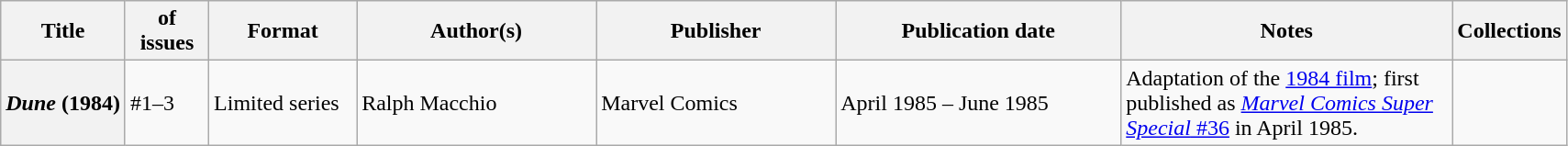<table class="wikitable">
<tr>
<th>Title</th>
<th style="width:40pt"> of issues</th>
<th style="width:75pt">Format</th>
<th style="width:125pt">Author(s)</th>
<th style="width:125pt">Publisher</th>
<th style="width:150pt">Publication date</th>
<th style="width:175pt">Notes</th>
<th>Collections</th>
</tr>
<tr>
<th><em>Dune</em> (1984)</th>
<td>#1–3</td>
<td>Limited series</td>
<td>Ralph Macchio</td>
<td>Marvel Comics</td>
<td>April 1985 – June 1985</td>
<td>Adaptation of the <a href='#'>1984 film</a>; first published as <a href='#'><em>Marvel Comics Super Special</em> #36</a> in April 1985.</td>
<td></td>
</tr>
</table>
